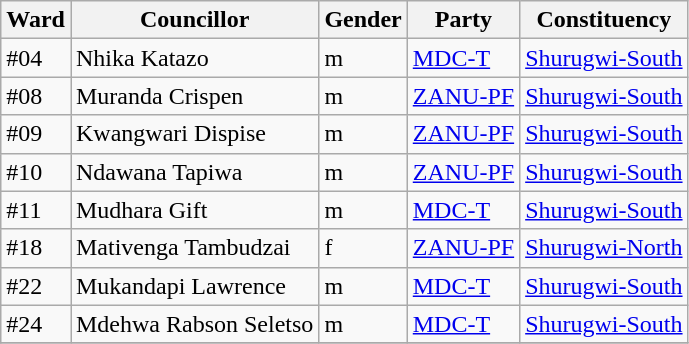<table class="wikitable sortable" style="font-size: 100%;">
<tr>
<th>Ward</th>
<th>Councillor</th>
<th>Gender</th>
<th>Party</th>
<th>Constituency</th>
</tr>
<tr>
<td>#04</td>
<td>Nhika Katazo</td>
<td>m</td>
<td><a href='#'>MDC-T</a></td>
<td><a href='#'>Shurugwi-South</a></td>
</tr>
<tr>
<td>#08</td>
<td>Muranda Crispen</td>
<td>m</td>
<td><a href='#'>ZANU-PF</a></td>
<td><a href='#'>Shurugwi-South</a></td>
</tr>
<tr>
<td>#09</td>
<td>Kwangwari Dispise</td>
<td>m</td>
<td><a href='#'>ZANU-PF</a></td>
<td><a href='#'>Shurugwi-South</a></td>
</tr>
<tr>
<td>#10</td>
<td>Ndawana Tapiwa</td>
<td>m</td>
<td><a href='#'>ZANU-PF</a></td>
<td><a href='#'>Shurugwi-South</a></td>
</tr>
<tr>
<td>#11</td>
<td>Mudhara Gift</td>
<td>m</td>
<td><a href='#'>MDC-T</a></td>
<td><a href='#'>Shurugwi-South</a></td>
</tr>
<tr>
<td>#18</td>
<td>Mativenga Tambudzai</td>
<td>f</td>
<td><a href='#'>ZANU-PF</a></td>
<td><a href='#'>Shurugwi-North</a></td>
</tr>
<tr>
<td>#22</td>
<td>Mukandapi Lawrence</td>
<td>m</td>
<td><a href='#'>MDC-T</a></td>
<td><a href='#'>Shurugwi-South</a></td>
</tr>
<tr>
<td>#24</td>
<td>Mdehwa Rabson Seletso</td>
<td>m</td>
<td><a href='#'>MDC-T</a></td>
<td><a href='#'>Shurugwi-South</a></td>
</tr>
<tr>
</tr>
</table>
